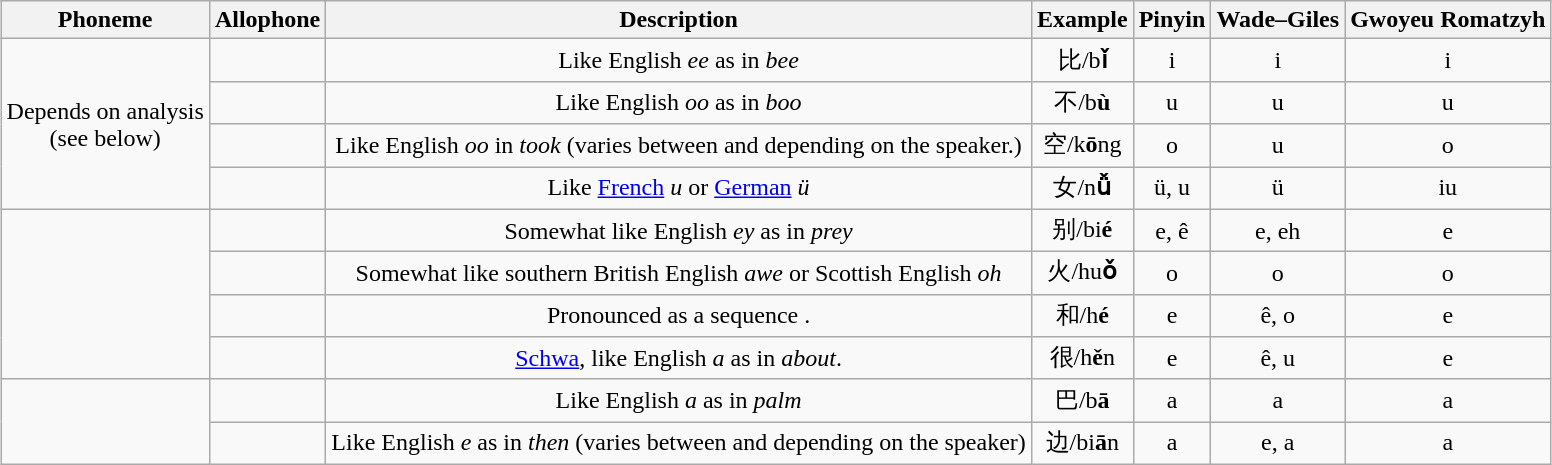<table class="wikitable" style="text-align:center; margin:1em auto 1em auto">
<tr>
<th>Phoneme</th>
<th>Allophone</th>
<th>Description</th>
<th>Example</th>
<th>Pinyin</th>
<th>Wade–Giles</th>
<th>Gwoyeu Romatzyh</th>
</tr>
<tr>
<td rowspan="4">Depends on analysis<br>(see below)</td>
<td></td>
<td>Like English <em>ee</em> as in <em>bee</em></td>
<td>比/b<strong>ǐ</strong></td>
<td>i</td>
<td>i</td>
<td>i</td>
</tr>
<tr>
<td></td>
<td>Like English <em>oo</em> as in <em>boo</em></td>
<td>不/b<strong>ù</strong></td>
<td>u</td>
<td>u</td>
<td>u</td>
</tr>
<tr>
<td></td>
<td>Like English <em>oo</em> in <em>took</em> (varies between  and  depending on the speaker.)</td>
<td>空/k<strong>ō</strong>ng</td>
<td>o</td>
<td>u</td>
<td>o</td>
</tr>
<tr>
<td></td>
<td>Like <a href='#'>French</a> <em>u</em> or <a href='#'>German</a> <em>ü</em></td>
<td>女/n<strong>ǚ</strong></td>
<td>ü, u</td>
<td>ü</td>
<td>iu</td>
</tr>
<tr>
<td rowspan="4"></td>
<td></td>
<td>Somewhat like English <em>ey</em> as in <em>prey</em></td>
<td>别/bi<strong>é</strong></td>
<td>e, ê</td>
<td>e, eh</td>
<td>e</td>
</tr>
<tr>
<td></td>
<td>Somewhat like southern British English <em>awe</em> or Scottish English <em>oh</em></td>
<td>火/hu<strong>ǒ</strong></td>
<td>o</td>
<td>o</td>
<td>o</td>
</tr>
<tr>
<td></td>
<td>Pronounced as a sequence .</td>
<td>和/h<strong>é</strong></td>
<td>e</td>
<td>ê, o</td>
<td>e</td>
</tr>
<tr>
<td></td>
<td><a href='#'>Schwa</a>, like English <em>a</em> as in <em>about</em>.</td>
<td>很/h<strong>ě</strong>n</td>
<td>e</td>
<td>ê, u</td>
<td>e</td>
</tr>
<tr>
<td rowspan="2"></td>
<td></td>
<td>Like English <em>a</em> as in <em>palm</em></td>
<td>巴/b<strong>ā</strong></td>
<td>a</td>
<td>a</td>
<td>a</td>
</tr>
<tr>
<td></td>
<td>Like English <em>e</em> as in <em>then</em> (varies between  and  depending on the speaker)</td>
<td>边/bi<strong>ā</strong>n</td>
<td>a</td>
<td>e, a</td>
<td>a</td>
</tr>
</table>
